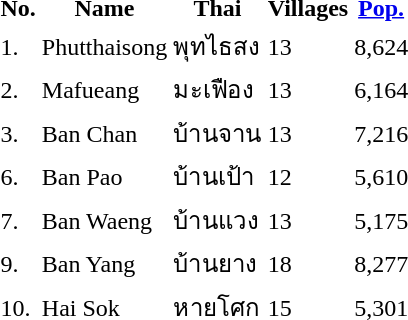<table>
<tr>
<th>No.</th>
<th>Name</th>
<th>Thai</th>
<th>Villages</th>
<th><a href='#'>Pop.</a></th>
</tr>
<tr>
<td>1.</td>
<td>Phutthaisong</td>
<td>พุทไธสง</td>
<td>13</td>
<td>8,624</td>
</tr>
<tr>
<td>2.</td>
<td>Mafueang</td>
<td>มะเฟือง</td>
<td>13</td>
<td>6,164</td>
</tr>
<tr>
<td>3.</td>
<td>Ban Chan</td>
<td>บ้านจาน</td>
<td>13</td>
<td>7,216</td>
</tr>
<tr>
<td>6.</td>
<td>Ban Pao</td>
<td>บ้านเป้า</td>
<td>12</td>
<td>5,610</td>
</tr>
<tr>
<td>7.</td>
<td>Ban Waeng</td>
<td>บ้านแวง</td>
<td>13</td>
<td>5,175</td>
</tr>
<tr>
<td>9.</td>
<td>Ban Yang</td>
<td>บ้านยาง</td>
<td>18</td>
<td>8,277</td>
</tr>
<tr>
<td>10.</td>
<td>Hai Sok</td>
<td>หายโศก</td>
<td>15</td>
<td>5,301</td>
</tr>
</table>
